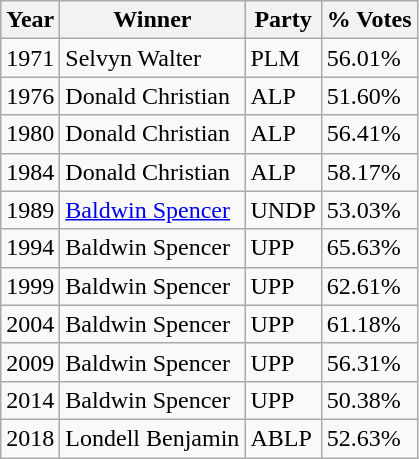<table class="wikitable sortable">
<tr>
<th><strong>Year</strong></th>
<th><strong>Winner</strong></th>
<th><strong>Party</strong></th>
<th><strong>% Votes</strong></th>
</tr>
<tr>
<td>1971</td>
<td>Selvyn Walter</td>
<td>PLM</td>
<td>56.01%</td>
</tr>
<tr>
<td>1976</td>
<td>Donald Christian</td>
<td>ALP</td>
<td>51.60%</td>
</tr>
<tr>
<td>1980</td>
<td>Donald Christian</td>
<td>ALP</td>
<td>56.41%</td>
</tr>
<tr>
<td>1984</td>
<td>Donald Christian</td>
<td>ALP</td>
<td>58.17%</td>
</tr>
<tr>
<td>1989</td>
<td><a href='#'>Baldwin Spencer</a></td>
<td>UNDP</td>
<td>53.03%</td>
</tr>
<tr>
<td>1994</td>
<td>Baldwin Spencer</td>
<td>UPP</td>
<td>65.63%</td>
</tr>
<tr>
<td>1999</td>
<td>Baldwin Spencer</td>
<td>UPP</td>
<td>62.61%</td>
</tr>
<tr>
<td>2004</td>
<td>Baldwin Spencer</td>
<td>UPP</td>
<td>61.18%</td>
</tr>
<tr>
<td>2009</td>
<td>Baldwin Spencer</td>
<td>UPP</td>
<td>56.31%</td>
</tr>
<tr>
<td>2014</td>
<td>Baldwin Spencer</td>
<td>UPP</td>
<td>50.38%</td>
</tr>
<tr>
<td>2018</td>
<td>Londell Benjamin</td>
<td>ABLP</td>
<td>52.63%</td>
</tr>
</table>
